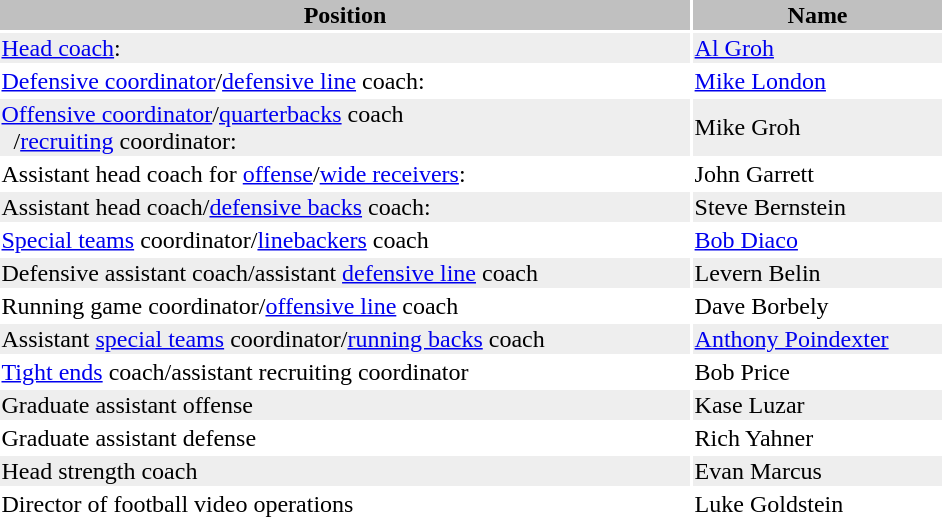<table class="toccolours" width="50%">
<tr>
<th bgcolor=silver>Position</th>
<th bgcolor=silver>Name</th>
</tr>
<tr bgcolor=#eeeeee>
<td><a href='#'>Head coach</a>:</td>
<td><a href='#'>Al Groh</a></td>
</tr>
<tr>
<td><a href='#'>Defensive coordinator</a>/<a href='#'>defensive line</a> coach:</td>
<td><a href='#'>Mike London</a></td>
</tr>
<tr bgcolor=#eeeeee>
<td><a href='#'>Offensive coordinator</a>/<a href='#'>quarterbacks</a> coach<br>  /<a href='#'>recruiting</a> coordinator:</td>
<td>Mike Groh</td>
</tr>
<tr>
<td>Assistant head coach for <a href='#'>offense</a>/<a href='#'>wide receivers</a>:</td>
<td>John Garrett</td>
</tr>
<tr bgcolor=#eeeeee>
<td>Assistant head coach/<a href='#'>defensive backs</a> coach:</td>
<td>Steve Bernstein</td>
</tr>
<tr>
<td><a href='#'>Special teams</a> coordinator/<a href='#'>linebackers</a> coach</td>
<td><a href='#'>Bob Diaco</a></td>
</tr>
<tr bgcolor=#eeeeee>
<td>Defensive assistant coach/assistant <a href='#'>defensive line</a> coach</td>
<td>Levern Belin</td>
</tr>
<tr>
<td>Running game coordinator/<a href='#'>offensive line</a> coach</td>
<td>Dave Borbely</td>
</tr>
<tr bgcolor=#eeeeee>
<td>Assistant <a href='#'>special teams</a> coordinator/<a href='#'>running backs</a> coach</td>
<td><a href='#'>Anthony Poindexter</a></td>
</tr>
<tr>
<td><a href='#'>Tight ends</a> coach/assistant recruiting coordinator</td>
<td>Bob Price</td>
</tr>
<tr bgcolor=#eeeeee>
<td>Graduate assistant offense</td>
<td>Kase Luzar</td>
</tr>
<tr>
<td>Graduate assistant defense</td>
<td>Rich Yahner</td>
</tr>
<tr bgcolor=#eeeeee>
<td>Head strength coach</td>
<td>Evan Marcus</td>
</tr>
<tr>
<td>Director of football video operations</td>
<td>Luke Goldstein</td>
</tr>
</table>
